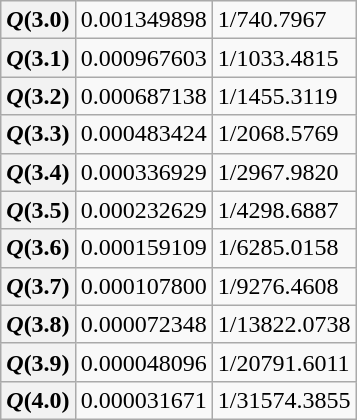<table class="wikitable">
<tr>
<th scope="row"><em>Q</em>(3.0)</th>
<td>0.001349898</td>
<td>1/740.7967</td>
</tr>
<tr>
<th scope="row"><em>Q</em>(3.1)</th>
<td>0.000967603</td>
<td>1/1033.4815</td>
</tr>
<tr>
<th scope="row"><em>Q</em>(3.2)</th>
<td>0.000687138</td>
<td>1/1455.3119</td>
</tr>
<tr>
<th scope="row"><em>Q</em>(3.3)</th>
<td>0.000483424</td>
<td>1/2068.5769</td>
</tr>
<tr>
<th scope="row"><em>Q</em>(3.4)</th>
<td>0.000336929</td>
<td>1/2967.9820</td>
</tr>
<tr>
<th scope="row"><em>Q</em>(3.5)</th>
<td>0.000232629</td>
<td>1/4298.6887</td>
</tr>
<tr>
<th scope="row"><em>Q</em>(3.6)</th>
<td>0.000159109</td>
<td>1/6285.0158</td>
</tr>
<tr>
<th scope="row"><em>Q</em>(3.7)</th>
<td>0.000107800</td>
<td>1/9276.4608</td>
</tr>
<tr>
<th scope="row"><em>Q</em>(3.8)</th>
<td>0.000072348</td>
<td>1/13822.0738</td>
</tr>
<tr>
<th scope="row"><em>Q</em>(3.9)</th>
<td>0.000048096</td>
<td>1/20791.6011</td>
</tr>
<tr>
<th scope="row"><em>Q</em>(4.0)</th>
<td>0.000031671</td>
<td>1/31574.3855</td>
</tr>
</table>
